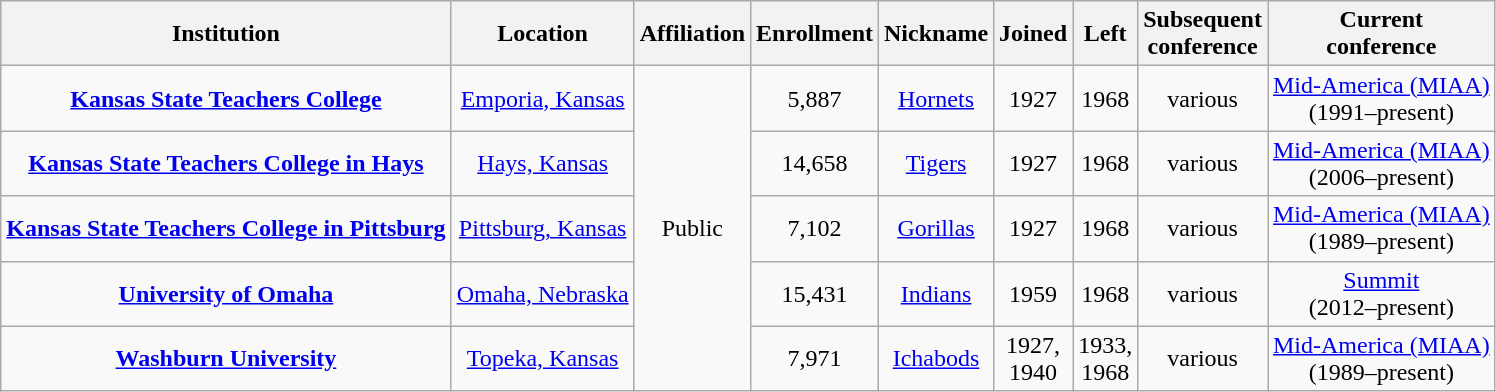<table class="wikitable sortable" style="text-align:center">
<tr>
<th>Institution</th>
<th>Location</th>
<th>Affiliation</th>
<th>Enrollment</th>
<th>Nickname</th>
<th>Joined</th>
<th>Left</th>
<th>Subsequent<br>conference</th>
<th>Current<br>conference</th>
</tr>
<tr>
<td><strong><a href='#'>Kansas State Teachers College</a></strong></td>
<td><a href='#'>Emporia, Kansas</a></td>
<td rowspan="5">Public</td>
<td>5,887</td>
<td><a href='#'>Hornets</a></td>
<td>1927</td>
<td>1968</td>
<td>various</td>
<td><a href='#'>Mid-America (MIAA)</a><br>(1991–present)</td>
</tr>
<tr>
<td><strong><a href='#'>Kansas State Teachers College in Hays</a></strong></td>
<td><a href='#'>Hays, Kansas</a></td>
<td>14,658</td>
<td><a href='#'>Tigers</a></td>
<td>1927</td>
<td>1968</td>
<td>various</td>
<td><a href='#'>Mid-America (MIAA)</a><br>(2006–present)</td>
</tr>
<tr>
<td><strong><a href='#'>Kansas State Teachers College in Pittsburg</a></strong></td>
<td><a href='#'>Pittsburg, Kansas</a></td>
<td>7,102</td>
<td><a href='#'>Gorillas</a></td>
<td>1927</td>
<td>1968</td>
<td>various</td>
<td><a href='#'>Mid-America (MIAA)</a><br>(1989–present)</td>
</tr>
<tr>
<td><strong><a href='#'>University of Omaha</a></strong></td>
<td><a href='#'>Omaha, Nebraska</a></td>
<td>15,431</td>
<td><a href='#'>Indians</a></td>
<td>1959</td>
<td>1968</td>
<td>various</td>
<td><a href='#'>Summit</a><br>(2012–present)</td>
</tr>
<tr>
<td><strong><a href='#'>Washburn University</a></strong></td>
<td><a href='#'>Topeka, Kansas</a></td>
<td>7,971</td>
<td><a href='#'>Ichabods</a></td>
<td>1927,<br>1940</td>
<td>1933,<br>1968</td>
<td>various</td>
<td><a href='#'>Mid-America (MIAA)</a><br>(1989–present)</td>
</tr>
</table>
